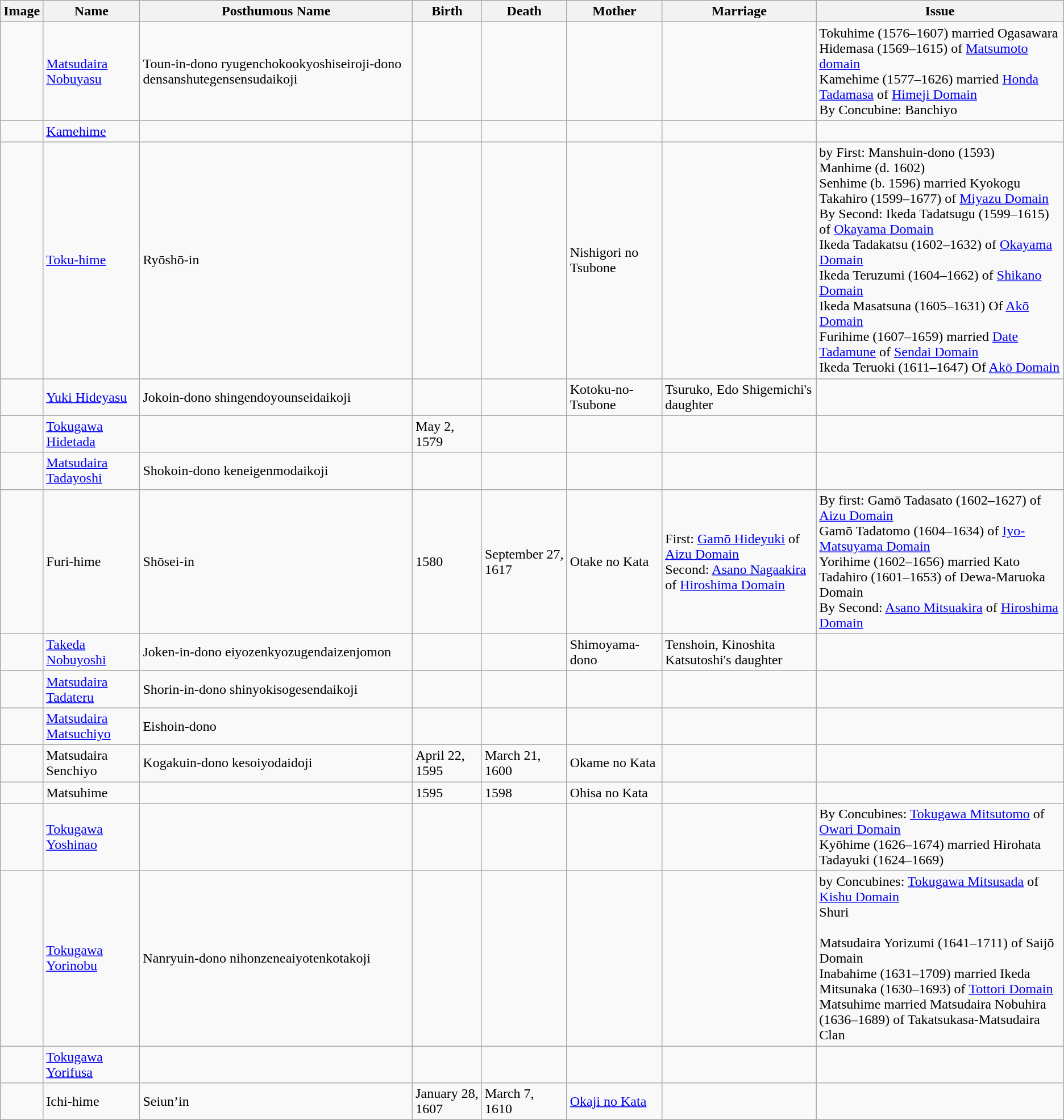<table class="wikitable">
<tr>
<th>Image</th>
<th>Name</th>
<th>Posthumous Name</th>
<th>Birth</th>
<th>Death</th>
<th>Mother</th>
<th>Marriage</th>
<th>Issue</th>
</tr>
<tr>
<td></td>
<td><a href='#'>Matsudaira Nobuyasu</a></td>
<td>Toun-in-dono ryugenchokookyoshiseiroji-dono densanshutegensensudaikoji</td>
<td></td>
<td></td>
<td></td>
<td></td>
<td>Tokuhime (1576–1607) married Ogasawara Hidemasa (1569–1615) of <a href='#'>Matsumoto domain</a><br>Kamehime (1577–1626) married <a href='#'>Honda Tadamasa</a> of <a href='#'>Himeji Domain</a><br>By Concubine: Banchiyo</td>
</tr>
<tr>
<td></td>
<td><a href='#'>Kamehime</a></td>
<td></td>
<td></td>
<td></td>
<td></td>
<td></td>
<td></td>
</tr>
<tr>
<td></td>
<td><a href='#'>Toku-hime</a></td>
<td>Ryōshō-in</td>
<td></td>
<td></td>
<td>Nishigori no Tsubone</td>
<td></td>
<td>by First: Manshuin-dono (1593)<br>Manhime (d. 1602)<br>Senhime (b. 1596) married Kyokogu Takahiro (1599–1677) of <a href='#'>Miyazu Domain</a><br>By Second: Ikeda Tadatsugu (1599–1615) of <a href='#'>Okayama Domain</a><br>Ikeda Tadakatsu (1602–1632) of <a href='#'>Okayama Domain</a><br>Ikeda Teruzumi (1604–1662) of <a href='#'>Shikano Domain</a><br>Ikeda Masatsuna (1605–1631) Of <a href='#'>Akō Domain</a><br>Furihime (1607–1659) married <a href='#'>Date Tadamune</a> of <a href='#'>Sendai Domain</a><br>Ikeda Teruoki (1611–1647) Of <a href='#'>Akō Domain</a></td>
</tr>
<tr>
<td></td>
<td><a href='#'>Yuki Hideyasu</a></td>
<td>Jokoin-dono shingendoyounseidaikoji</td>
<td></td>
<td></td>
<td>Kotoku-no-Tsubone</td>
<td>Tsuruko, Edo Shigemichi's daughter</td>
<td></td>
</tr>
<tr>
<td></td>
<td><a href='#'>Tokugawa Hidetada</a></td>
<td></td>
<td>May 2, 1579</td>
<td></td>
<td></td>
<td></td>
<td></td>
</tr>
<tr>
<td></td>
<td><a href='#'>Matsudaira Tadayoshi</a></td>
<td>Shokoin-dono keneigenmodaikoji</td>
<td></td>
<td></td>
<td></td>
<td></td>
<td></td>
</tr>
<tr>
<td></td>
<td>Furi-hime</td>
<td>Shōsei-in</td>
<td>1580</td>
<td>September 27, 1617</td>
<td>Otake no Kata</td>
<td>First: <a href='#'>Gamō Hideyuki</a> of <a href='#'>Aizu Domain</a><br>Second: <a href='#'>Asano Nagaakira</a> of <a href='#'>Hiroshima Domain</a></td>
<td>By first: Gamō Tadasato (1602–1627) of <a href='#'>Aizu Domain</a><br>Gamō Tadatomo (1604–1634) of <a href='#'>Iyo-Matsuyama Domain</a><br>Yorihime (1602–1656) married Kato Tadahiro (1601–1653) of Dewa-Maruoka Domain<br>By Second: <a href='#'>Asano Mitsuakira</a> of <a href='#'>Hiroshima Domain</a></td>
</tr>
<tr>
<td></td>
<td><a href='#'>Takeda Nobuyoshi</a></td>
<td>Joken-in-dono eiyozenkyozugendaizenjomon</td>
<td></td>
<td></td>
<td>Shimoyama-dono</td>
<td>Tenshoin, Kinoshita Katsutoshi's daughter</td>
<td></td>
</tr>
<tr>
<td></td>
<td><a href='#'>Matsudaira Tadateru</a></td>
<td>Shorin-in-dono shinyokisogesendaikoji</td>
<td></td>
<td></td>
<td></td>
<td></td>
<td></td>
</tr>
<tr>
<td></td>
<td><a href='#'>Matsudaira Matsuchiyo</a></td>
<td>Eishoin-dono</td>
<td></td>
<td></td>
<td></td>
<td></td>
<td></td>
</tr>
<tr>
<td></td>
<td>Matsudaira Senchiyo</td>
<td>Kogakuin-dono kesoiyodaidoji</td>
<td>April 22, 1595</td>
<td>March 21, 1600</td>
<td>Okame no Kata</td>
<td></td>
<td></td>
</tr>
<tr>
<td></td>
<td>Matsuhime</td>
<td></td>
<td>1595</td>
<td>1598</td>
<td>Ohisa no Kata</td>
<td></td>
<td></td>
</tr>
<tr>
<td></td>
<td><a href='#'>Tokugawa Yoshinao</a></td>
<td></td>
<td></td>
<td></td>
<td></td>
<td></td>
<td>By Concubines: <a href='#'>Tokugawa Mitsutomo</a> of <a href='#'>Owari Domain</a><br>Kyōhime (1626–1674) married Hirohata Tadayuki (1624–1669)</td>
</tr>
<tr>
<td></td>
<td><a href='#'>Tokugawa Yorinobu</a></td>
<td>Nanryuin-dono nihonzeneaiyotenkotakoji</td>
<td></td>
<td></td>
<td></td>
<td></td>
<td>by Concubines: <a href='#'>Tokugawa Mitsusada</a> of <a href='#'>Kishu Domain</a><br>Shuri<br><br>Matsudaira Yorizumi (1641–1711) of Saijō Domain<br>Inabahime (1631–1709) married Ikeda Mitsunaka (1630–1693) of <a href='#'>Tottori Domain</a><br>Matsuhime married Matsudaira Nobuhira (1636–1689) of Takatsukasa-Matsudaira Clan</td>
</tr>
<tr>
<td></td>
<td><a href='#'>Tokugawa Yorifusa</a></td>
<td></td>
<td></td>
<td></td>
<td></td>
<td></td>
<td></td>
</tr>
<tr>
<td></td>
<td>Ichi-hime</td>
<td>Seiun’in</td>
<td>January 28, 1607</td>
<td>March 7, 1610</td>
<td><a href='#'>Okaji no Kata</a></td>
<td></td>
<td></td>
</tr>
</table>
